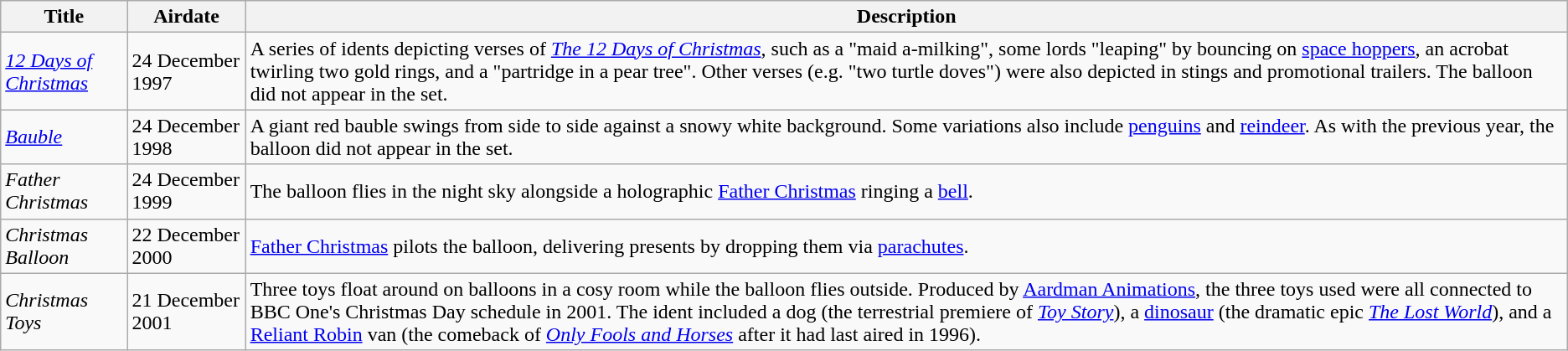<table class="wikitable">
<tr>
<th>Title</th>
<th>Airdate</th>
<th>Description</th>
</tr>
<tr>
<td><em><a href='#'>12 Days of Christmas</a></em></td>
<td>24 December 1997</td>
<td>A series of idents depicting verses of <a href='#'><em> The 12 Days of Christmas</em></a>, such as a "maid a-milking", some lords "leaping" by bouncing on <a href='#'>space hoppers</a>, an acrobat twirling two gold rings, and a "partridge in a pear tree". Other verses (e.g. "two turtle doves") were also depicted in stings and promotional trailers. The balloon did not appear in the set.</td>
</tr>
<tr>
<td><em><a href='#'>Bauble</a></em></td>
<td>24 December 1998</td>
<td>A giant red bauble swings from side to side against a snowy white background. Some variations also include <a href='#'>penguins</a> and <a href='#'>reindeer</a>. As with the previous year, the balloon did not appear in the set.</td>
</tr>
<tr>
<td><em>Father Christmas</em></td>
<td>24 December 1999</td>
<td>The balloon flies in the night sky alongside a holographic <a href='#'>Father Christmas</a> ringing a <a href='#'>bell</a>.</td>
</tr>
<tr>
<td><em>Christmas Balloon</em></td>
<td>22 December 2000</td>
<td><a href='#'>Father Christmas</a> pilots the balloon, delivering presents by dropping them via <a href='#'>parachutes</a>.</td>
</tr>
<tr>
<td><em>Christmas Toys</em></td>
<td>21 December 2001</td>
<td>Three toys float around on balloons in a cosy room while the balloon flies outside. Produced by <a href='#'>Aardman Animations</a>, the three toys used were all connected to BBC One's Christmas Day schedule in 2001. The ident included a dog (the terrestrial premiere of <em><a href='#'>Toy Story</a></em>), a <a href='#'>dinosaur</a> (the dramatic epic <em><a href='#'>The Lost World</a></em>), and a <a href='#'>Reliant Robin</a> van (the comeback of <em><a href='#'>Only Fools and Horses</a></em> after it had last aired in 1996).</td>
</tr>
</table>
